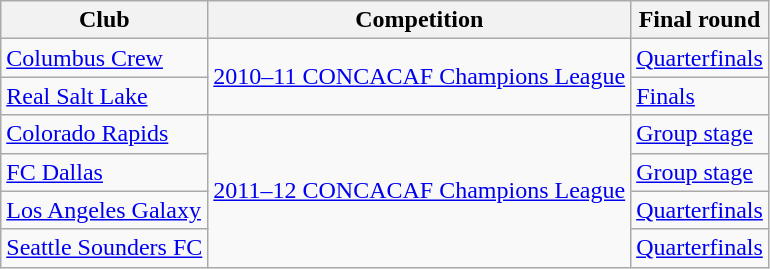<table class="wikitable">
<tr>
<th>Club</th>
<th>Competition</th>
<th>Final round</th>
</tr>
<tr>
<td><a href='#'>Columbus Crew</a></td>
<td rowspan=2><a href='#'>2010–11 CONCACAF Champions League</a></td>
<td><a href='#'>Quarterfinals</a></td>
</tr>
<tr>
<td><a href='#'>Real Salt Lake</a></td>
<td><a href='#'>Finals</a></td>
</tr>
<tr>
<td><a href='#'>Colorado Rapids</a></td>
<td rowspan=4><a href='#'>2011–12 CONCACAF Champions League</a></td>
<td><a href='#'>Group stage</a></td>
</tr>
<tr>
<td><a href='#'>FC Dallas</a></td>
<td><a href='#'>Group stage</a></td>
</tr>
<tr>
<td><a href='#'>Los Angeles Galaxy</a></td>
<td><a href='#'>Quarterfinals</a></td>
</tr>
<tr>
<td><a href='#'>Seattle Sounders FC</a></td>
<td><a href='#'>Quarterfinals</a></td>
</tr>
</table>
